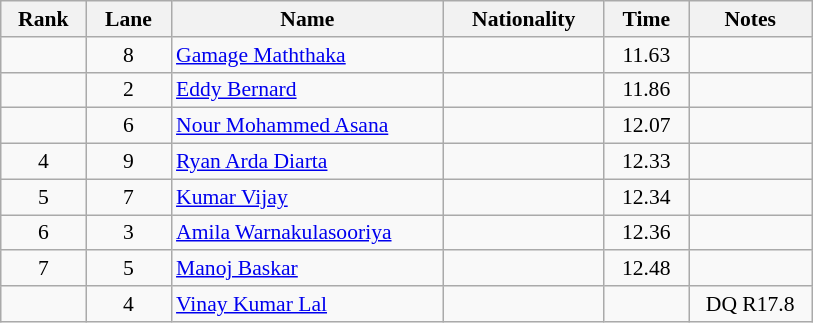<table class="wikitable sortable" style="font-size:90%; text-align:center">
<tr>
<th width="50">Rank</th>
<th width="50">Lane</th>
<th width="175">Name</th>
<th width="100">Nationality</th>
<th width="50">Time</th>
<th width="75">Notes</th>
</tr>
<tr>
<td></td>
<td>8</td>
<td align="left"><a href='#'>Gamage Maththaka</a></td>
<td align="left"></td>
<td>11.63</td>
<td></td>
</tr>
<tr>
<td></td>
<td>2</td>
<td align="left"><a href='#'>Eddy Bernard</a></td>
<td align="left"></td>
<td>11.86</td>
<td></td>
</tr>
<tr>
<td></td>
<td>6</td>
<td align="left"><a href='#'>Nour Mohammed Asana</a></td>
<td align="left"></td>
<td>12.07</td>
<td></td>
</tr>
<tr>
<td>4</td>
<td>9</td>
<td align="left"><a href='#'>Ryan Arda Diarta</a></td>
<td align="left"></td>
<td>12.33</td>
<td></td>
</tr>
<tr>
<td>5</td>
<td>7</td>
<td align="left"><a href='#'>Kumar Vijay</a></td>
<td align="left"></td>
<td>12.34</td>
<td></td>
</tr>
<tr>
<td>6</td>
<td>3</td>
<td align="left"><a href='#'>Amila Warnakulasooriya</a></td>
<td align="left"></td>
<td>12.36</td>
<td></td>
</tr>
<tr>
<td>7</td>
<td>5</td>
<td align="left"><a href='#'>Manoj Baskar</a></td>
<td align="left"></td>
<td>12.48</td>
<td></td>
</tr>
<tr>
<td></td>
<td>4</td>
<td align="left"><a href='#'>Vinay Kumar Lal</a></td>
<td align="left"></td>
<td></td>
<td>DQ R17.8</td>
</tr>
</table>
